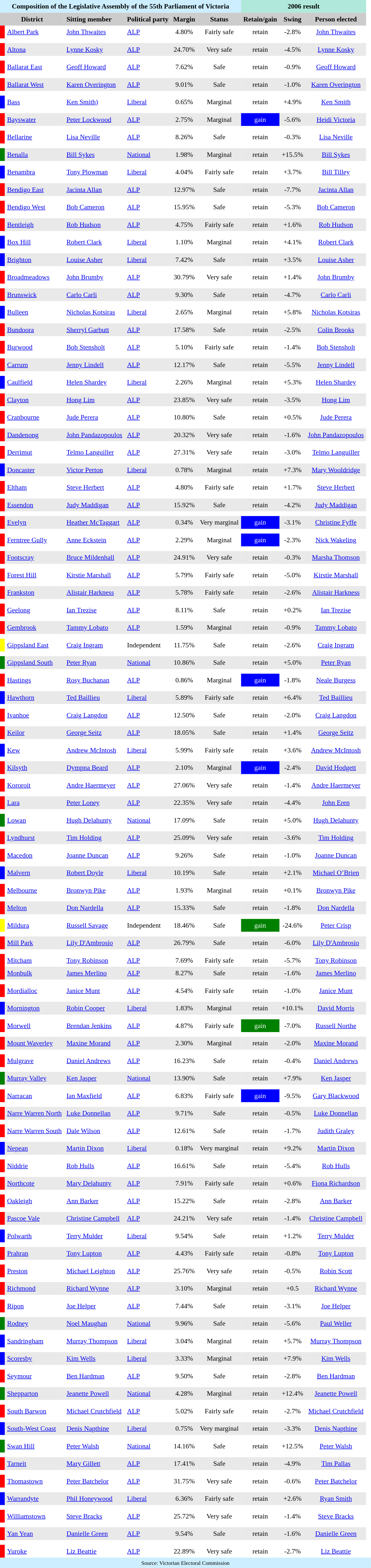<table class="toccolours" align="left" cellpadding="5" cellspacing="0" style="margin-right: .5em; margin-top: .4em;font-size: 90%;">
<tr>
<th colspan=6 bgcolor="#cceeff" align="center">Composition of the Legislative Assembly of the 55th Parliament of Victoria</th>
<th colspan=3 bgcolor="#B0E9DB" align="center">2006 result</th>
</tr>
<tr>
<th style="background-color:#cccccc" align="center" colspan="2">District</th>
<th style="background-color:#cccccc" align="left">Sitting member</th>
<th style="background-color:#cccccc" align="left">Political party</th>
<th style="background-color:#cccccc">Margin</th>
<th style="background-color:#cccccc">Status</th>
<th style="background-color:#cccccc">Retain/gain</th>
<th style="background-color:#cccccc">Swing</th>
<th style="background-color:#cccccc">Person elected</th>
</tr>
<tr>
<td align="left" bgcolor="red"></td>
<td align="left" bgcolor=""><a href='#'>Albert Park</a></td>
<td align="left" bgcolor=""><a href='#'>John Thwaites</a></td>
<td align="left" bgcolor=""><a href='#'>ALP</a></td>
<td align="center" bgcolor="">4.80%</td>
<td align="center" bgcolor="">Fairly safe</td>
<td align="center" bgcolor="">retain</td>
<td align="center" bgcolor="">-2.8%</td>
<td align="center" bgcolor=""><a href='#'>John Thwaites</a></td>
</tr>
<tr>
<td></td>
</tr>
<tr>
<td align="left" bgcolor="red"></td>
<td align="left" bgcolor="e9e9e9"><a href='#'>Altona</a></td>
<td align="left" bgcolor="e9e9e9"><a href='#'>Lynne Kosky</a></td>
<td align="left" bgcolor="e9e9e9"><a href='#'>ALP</a></td>
<td align="center" bgcolor="e9e9e9">24.70%</td>
<td align="center" bgcolor="e9e9e9">Very safe</td>
<td align="center" bgcolor="e9e9e9">retain</td>
<td align="center" bgcolor="e9e9e9">-4.5%</td>
<td align="center" bgcolor="e9e9e9"><a href='#'>Lynne Kosky</a></td>
</tr>
<tr>
<td></td>
</tr>
<tr>
<td align="left" bgcolor="red"></td>
<td align="left" bgcolor=""><a href='#'>Ballarat East</a></td>
<td align="left" bgcolor=""><a href='#'>Geoff Howard</a></td>
<td align="left" bgcolor=""><a href='#'>ALP</a></td>
<td align="center" bgcolor="">7.62%</td>
<td align="center" bgcolor="">Safe</td>
<td align="center" bgcolor="">retain</td>
<td align="center" bgcolor="">-0.9%</td>
<td align="center" bgcolor=""><a href='#'>Geoff Howard</a></td>
</tr>
<tr>
<td></td>
</tr>
<tr>
<td align="left" bgcolor="red"></td>
<td align="left" bgcolor="e9e9e9"><a href='#'>Ballarat West</a></td>
<td align="left" bgcolor="e9e9e9"><a href='#'>Karen Overington</a></td>
<td align="left" bgcolor="e9e9e9"><a href='#'>ALP</a></td>
<td align="center" bgcolor="e9e9e9">9.01%</td>
<td align="center" bgcolor="e9e9e9">Safe</td>
<td align="center" bgcolor="e9e9e9">retain</td>
<td align="center" bgcolor="e9e9e9">-1.0%</td>
<td align="center" bgcolor="e9e9e9"><a href='#'>Karen Overington</a></td>
</tr>
<tr>
<td></td>
</tr>
<tr>
<td align="left" bgcolor="blue"></td>
<td align="left" bgcolor=""><a href='#'>Bass</a></td>
<td align="left" bgcolor=""><a href='#'>Ken Smith)</a></td>
<td align="left" bgcolor=""><a href='#'>Liberal</a></td>
<td align="center" bgcolor="">0.65%</td>
<td align="center" bgcolor="">Marginal</td>
<td align="center" bgcolor="">retain</td>
<td align="center" bgcolor="">+4.9%</td>
<td align="center" bgcolor=""><a href='#'>Ken Smith</a></td>
</tr>
<tr>
<td></td>
</tr>
<tr>
<td align="left" bgcolor="red"></td>
<td align="left" bgcolor="e9e9e9"><a href='#'>Bayswater</a></td>
<td align="left" bgcolor="e9e9e9"><a href='#'>Peter Lockwood</a></td>
<td align="left" bgcolor="e9e9e9"><a href='#'>ALP</a></td>
<td align="center" bgcolor="e9e9e9">2.75%</td>
<td align="center" bgcolor="e9e9e9">Marginal</td>
<td align="center" bgcolor="blue" style="color:white">gain</td>
<td align="center" bgcolor="e9e9e9">-5.6%</td>
<td align="center" bgcolor="e9e9e9"><a href='#'>Heidi Victoria</a></td>
</tr>
<tr>
<td></td>
</tr>
<tr>
<td align="left" bgcolor="red"></td>
<td align="left" bgcolor=""><a href='#'>Bellarine</a></td>
<td align="left" bgcolor=""><a href='#'>Lisa Neville</a></td>
<td align="left" bgcolor=""><a href='#'>ALP</a></td>
<td align="center" bgcolor="">8.26%</td>
<td align="center" bgcolor="">Safe</td>
<td align="center" bgcolor="">retain</td>
<td align="center" bgcolor="">-0.3%</td>
<td align="center" bgcolor=""><a href='#'>Lisa Neville</a></td>
</tr>
<tr>
<td></td>
</tr>
<tr>
<td align="left" bgcolor="green"></td>
<td align="left" bgcolor="e9e9e9"><a href='#'>Benalla</a></td>
<td align="left" bgcolor="e9e9e9"><a href='#'>Bill Sykes</a></td>
<td align="left" bgcolor="e9e9e9"><a href='#'>National</a></td>
<td align="center" bgcolor="e9e9e9">1.98%</td>
<td align="center" bgcolor="e9e9e9">Marginal</td>
<td align="center" bgcolor="e9e9e9">retain</td>
<td align="center" bgcolor="e9e9e9">+15.5%</td>
<td align="center" bgcolor="e9e9e9"><a href='#'>Bill Sykes</a></td>
</tr>
<tr>
<td></td>
</tr>
<tr>
<td align="left" bgcolor="blue"></td>
<td align="left" bgcolor=""><a href='#'>Benambra</a></td>
<td align="left" bgcolor=""><a href='#'>Tony Plowman</a></td>
<td align="left" bgcolor=""><a href='#'>Liberal</a></td>
<td align="center" bgcolor="">4.04%</td>
<td align="center" bgcolor="">Fairly safe</td>
<td align="center" bgcolor="">retain</td>
<td align="center" bgcolor="">+3.7%</td>
<td align="center" bgcolor=""><a href='#'>Bill Tilley</a></td>
</tr>
<tr>
<td></td>
</tr>
<tr>
<td align="left" bgcolor="red"></td>
<td align="left" bgcolor="e9e9e9"><a href='#'>Bendigo East</a></td>
<td align="left" bgcolor="e9e9e9"><a href='#'>Jacinta Allan</a></td>
<td align="left" bgcolor="e9e9e9"><a href='#'>ALP</a></td>
<td align="center" bgcolor="e9e9e9">12.97%</td>
<td align="center" bgcolor="e9e9e9">Safe</td>
<td align="center" bgcolor="e9e9e9">retain</td>
<td align="center" bgcolor="e9e9e9">-7.7%</td>
<td align="center" bgcolor="e9e9e9"><a href='#'>Jacinta Allan</a></td>
</tr>
<tr>
<td></td>
</tr>
<tr>
<td align="left" bgcolor="red"></td>
<td align="left" bgcolor=""><a href='#'>Bendigo West</a></td>
<td align="left" bgcolor=""><a href='#'>Bob Cameron</a></td>
<td align="left" bgcolor=""><a href='#'>ALP</a></td>
<td align="center" bgcolor="">15.95%</td>
<td align="center" bgcolor="">Safe</td>
<td align="center" bgcolor="">retain</td>
<td align="center" bgcolor="">-5.3%</td>
<td align="center" bgcolor=""><a href='#'>Bob Cameron</a></td>
</tr>
<tr>
<td></td>
</tr>
<tr>
<td align="left" bgcolor="red"></td>
<td align="left" bgcolor="e9e9e9"><a href='#'>Bentleigh</a></td>
<td align="left" bgcolor="e9e9e9"><a href='#'>Rob Hudson</a></td>
<td align="left" bgcolor="e9e9e9"><a href='#'>ALP</a></td>
<td align="center" bgcolor="e9e9e9">4.75%</td>
<td align="center" bgcolor="e9e9e9">Fairly safe</td>
<td align="center" bgcolor="e9e9e9">retain</td>
<td align="center" bgcolor="e9e9e9">+1.6%</td>
<td align="center" bgcolor="e9e9e9"><a href='#'>Rob Hudson</a></td>
</tr>
<tr>
<td></td>
</tr>
<tr>
<td align="left" bgcolor="blue"></td>
<td align="left" bgcolor=""><a href='#'>Box Hill</a></td>
<td align="left" bgcolor=""><a href='#'>Robert Clark</a></td>
<td align="left" bgcolor=""><a href='#'>Liberal</a></td>
<td align="center" bgcolor="">1.10%</td>
<td align="center" bgcolor="">Marginal</td>
<td align="center" bgcolor="">retain</td>
<td align="center" bgcolor="">+4.1%</td>
<td align="center" bgcolor=""><a href='#'>Robert Clark</a></td>
</tr>
<tr>
<td></td>
</tr>
<tr>
<td align="left" bgcolor="blue"></td>
<td align="left" bgcolor="e9e9e9"><a href='#'>Brighton</a></td>
<td align="left" bgcolor="e9e9e9"><a href='#'>Louise Asher</a></td>
<td align="left" bgcolor="e9e9e9"><a href='#'>Liberal</a></td>
<td align="center" bgcolor="e9e9e9">7.42%</td>
<td align="center" bgcolor="e9e9e9">Safe</td>
<td align="center" bgcolor="e9e9e9">retain</td>
<td align="center" bgcolor="e9e9e9">+3.5%</td>
<td align="center" bgcolor="e9e9e9"><a href='#'>Louise Asher</a></td>
</tr>
<tr>
<td></td>
</tr>
<tr>
<td align="left" bgcolor="red"></td>
<td align="left" bgcolor=""><a href='#'>Broadmeadows</a></td>
<td align="left" bgcolor=""><a href='#'>John Brumby</a></td>
<td align="left" bgcolor=""><a href='#'>ALP</a></td>
<td align="center" bgcolor="">30.79%</td>
<td align="center" bgcolor="">Very safe</td>
<td align="center" bgcolor="">retain</td>
<td align="center" bgcolor="">+1.4%</td>
<td align="center" bgcolor=""><a href='#'>John Brumby</a></td>
</tr>
<tr>
<td></td>
</tr>
<tr>
<td align="left" bgcolor="red"></td>
<td align="left" bgcolor="e9e9e9"><a href='#'>Brunswick</a></td>
<td align="left" bgcolor="e9e9e9"><a href='#'>Carlo Carli</a></td>
<td align="left" bgcolor="e9e9e9"><a href='#'>ALP</a></td>
<td align="center" bgcolor="e9e9e9">9.30%</td>
<td align="center" bgcolor="e9e9e9">Safe</td>
<td align="center" bgcolor="e9e9e9">retain</td>
<td align="center" bgcolor="e9e9e9">-4.7%</td>
<td align="center" bgcolor="e9e9e9"><a href='#'>Carlo Carli</a></td>
</tr>
<tr>
<td></td>
</tr>
<tr>
<td align="left" bgcolor="blue"></td>
<td align="left" bgcolor=""><a href='#'>Bulleen</a></td>
<td align="left" bgcolor=""><a href='#'>Nicholas Kotsiras</a></td>
<td align="left" bgcolor=""><a href='#'>Liberal</a></td>
<td align="center" bgcolor="">2.65%</td>
<td align="center" bgcolor="">Marginal</td>
<td align="center" bgcolor="">retain</td>
<td align="center" bgcolor="">+5.8%</td>
<td align="center" bgcolor=""><a href='#'>Nicholas Kotsiras</a></td>
</tr>
<tr>
<td></td>
</tr>
<tr>
<td align="left" bgcolor="red"></td>
<td align="left" bgcolor="e9e9e9"><a href='#'>Bundoora</a></td>
<td align="left" bgcolor="e9e9e9"><a href='#'>Sherryl Garbutt</a></td>
<td align="left" bgcolor="e9e9e9"><a href='#'>ALP</a></td>
<td align="center" bgcolor="e9e9e9">17.58%</td>
<td align="center" bgcolor="e9e9e9">Safe</td>
<td align="center" bgcolor="e9e9e9">retain</td>
<td align="center" bgcolor="e9e9e9">-2.5%</td>
<td align="center" bgcolor="e9e9e9"><a href='#'>Colin Brooks</a></td>
</tr>
<tr>
<td></td>
</tr>
<tr>
<td align="left" bgcolor="red"></td>
<td align="left" bgcolor=""><a href='#'>Burwood</a></td>
<td align="left" bgcolor=""><a href='#'>Bob Stensholt</a></td>
<td align="left" bgcolor=""><a href='#'>ALP</a></td>
<td align="center" bgcolor="">5.10%</td>
<td align="center" bgcolor="">Fairly safe</td>
<td align="center" bgcolor="">retain</td>
<td align="center" bgcolor="">-1.4%</td>
<td align="center" bgcolor=""><a href='#'>Bob Stensholt</a></td>
</tr>
<tr>
<td></td>
</tr>
<tr>
<td align="left" bgcolor="red"></td>
<td align="left" bgcolor="e9e9e9"><a href='#'>Carrum</a></td>
<td align="left" bgcolor="e9e9e9"><a href='#'>Jenny Lindell</a></td>
<td align="left" bgcolor="e9e9e9"><a href='#'>ALP</a></td>
<td align="center" bgcolor="e9e9e9">12.17%</td>
<td align="center" bgcolor="e9e9e9">Safe</td>
<td align="center" bgcolor="e9e9e9">retain</td>
<td align="center" bgcolor="e9e9e9">-5.5%</td>
<td align="center" bgcolor="e9e9e9"><a href='#'>Jenny Lindell</a></td>
</tr>
<tr>
<td></td>
</tr>
<tr>
<td align="left" bgcolor="blue"></td>
<td align="left" bgcolor=""><a href='#'>Caulfield</a></td>
<td align="left" bgcolor=""><a href='#'>Helen Shardey</a></td>
<td align="left" bgcolor=""><a href='#'>Liberal</a></td>
<td align="center" bgcolor="">2.26%</td>
<td align="center" bgcolor="">Marginal</td>
<td align="center" bgcolor="">retain</td>
<td align="center" bgcolor="">+5.3%</td>
<td align="center" bgcolor=""><a href='#'>Helen Shardey</a></td>
</tr>
<tr>
<td></td>
</tr>
<tr>
<td align="left" bgcolor="red"></td>
<td align="left" bgcolor="e9e9e9"><a href='#'>Clayton</a></td>
<td align="left" bgcolor="e9e9e9"><a href='#'>Hong Lim</a></td>
<td align="left" bgcolor="e9e9e9"><a href='#'>ALP</a></td>
<td align="center" bgcolor="e9e9e9">23.85%</td>
<td align="center" bgcolor="e9e9e9">Very safe</td>
<td align="center" bgcolor="e9e9e9">retain</td>
<td align="center" bgcolor="e9e9e9">-3.5%</td>
<td align="center" bgcolor="e9e9e9"><a href='#'>Hong Lim</a></td>
</tr>
<tr>
<td></td>
</tr>
<tr>
<td align="left" bgcolor="red"></td>
<td align="left" bgcolor=""><a href='#'>Cranbourne</a></td>
<td align="left" bgcolor=""><a href='#'>Jude Perera</a></td>
<td align="left" bgcolor=""><a href='#'>ALP</a></td>
<td align="center" bgcolor="">10.80%</td>
<td align="center" bgcolor="">Safe</td>
<td align="center" bgcolor="">retain</td>
<td align="center" bgcolor="">+0.5%</td>
<td align="center" bgcolor=""><a href='#'>Jude Perera</a></td>
</tr>
<tr>
<td></td>
</tr>
<tr>
<td align="left" bgcolor="red"></td>
<td align="left" bgcolor="e9e9e9"><a href='#'>Dandenong</a></td>
<td align="left" bgcolor="e9e9e9"><a href='#'>John Pandazopoulos</a></td>
<td align="left" bgcolor="e9e9e9"><a href='#'>ALP</a></td>
<td align="center" bgcolor="e9e9e9">20.32%</td>
<td align="center" bgcolor="e9e9e9">Very safe</td>
<td align="center" bgcolor="e9e9e9">retain</td>
<td align="center" bgcolor="e9e9e9">-1.6%</td>
<td align="center" bgcolor="e9e9e9"><a href='#'>John Pandazopoulos</a></td>
</tr>
<tr>
<td></td>
</tr>
<tr>
<td align="left" bgcolor="red"></td>
<td align="left" bgcolor=""><a href='#'>Derrimut</a></td>
<td align="left" bgcolor=""><a href='#'>Telmo Languiller</a></td>
<td align="left" bgcolor=""><a href='#'>ALP</a></td>
<td align="center" bgcolor="">27.31%</td>
<td align="center" bgcolor="">Very safe</td>
<td align="center" bgcolor="">retain</td>
<td align="center" bgcolor="">-3.0%</td>
<td align="center" bgcolor=""><a href='#'>Telmo Languiller</a></td>
</tr>
<tr>
<td></td>
</tr>
<tr>
<td align="left" bgcolor="blue"></td>
<td align="left" bgcolor="e9e9e9"><a href='#'>Doncaster</a></td>
<td align="left" bgcolor="e9e9e9"><a href='#'>Victor Perton</a></td>
<td align="left" bgcolor="e9e9e9"><a href='#'>Liberal</a></td>
<td align="center" bgcolor="e9e9e9">0.78%</td>
<td align="center" bgcolor="e9e9e9">Marginal</td>
<td align="center" bgcolor="e9e9e9">retain</td>
<td align="center" bgcolor="e9e9e9">+7.3%</td>
<td align="center" bgcolor="e9e9e9"><a href='#'>Mary Wooldridge</a></td>
</tr>
<tr>
<td></td>
</tr>
<tr>
<td align="left" bgcolor="red"></td>
<td align="left" bgcolor=""><a href='#'>Eltham</a></td>
<td align="left" bgcolor=""><a href='#'>Steve Herbert</a></td>
<td align="left" bgcolor=""><a href='#'>ALP</a></td>
<td align="center" bgcolor="">4.80%</td>
<td align="center" bgcolor="">Fairly safe</td>
<td align="center" bgcolor="">retain</td>
<td align="center" bgcolor="">+1.7%</td>
<td align="center" bgcolor=""><a href='#'>Steve Herbert</a></td>
</tr>
<tr>
<td></td>
</tr>
<tr>
<td align="left" bgcolor="red"></td>
<td align="left" bgcolor="e9e9e9"><a href='#'>Essendon</a></td>
<td align="left" bgcolor="e9e9e9"><a href='#'>Judy Maddigan</a></td>
<td align="left" bgcolor="e9e9e9"><a href='#'>ALP</a></td>
<td align="center" bgcolor="e9e9e9">15.92%</td>
<td align="center" bgcolor="e9e9e9">Safe</td>
<td align="center" bgcolor="e9e9e9">retain</td>
<td align="center" bgcolor="e9e9e9">-4.2%</td>
<td align="center" bgcolor="e9e9e9"><a href='#'>Judy Maddigan</a></td>
</tr>
<tr>
<td></td>
</tr>
<tr>
<td align="left" bgcolor="red"></td>
<td align="left" bgcolor="e9e9e9"><a href='#'>Evelyn</a></td>
<td align="left" bgcolor="e9e9e9"><a href='#'>Heather McTaggart</a></td>
<td align="left" bgcolor="e9e9e9"><a href='#'>ALP</a></td>
<td align="center" bgcolor="e9e9e9">0.34%</td>
<td align="center" bgcolor="e9e9e9">Very marginal</td>
<td align="center" bgcolor="blue" style="color:white">gain</td>
<td align="center" bgcolor="e9e9e9">-3.1%</td>
<td align="center" bgcolor="e9e9e9"><a href='#'>Christine Fyffe</a></td>
</tr>
<tr>
<td></td>
</tr>
<tr>
<td align="left" bgcolor="red"></td>
<td align="left" bgcolor=""><a href='#'>Ferntree Gully</a></td>
<td align="left" bgcolor=""><a href='#'>Anne Eckstein</a></td>
<td align="left" bgcolor=""><a href='#'>ALP</a></td>
<td align="center" bgcolor="">2.29%</td>
<td align="center" bgcolor="">Marginal</td>
<td align="center" bgcolor="blue" style="color:white">gain</td>
<td align="center" bgcolor="">-2.3%</td>
<td align="center" bgcolor=""><a href='#'>Nick Wakeling</a></td>
</tr>
<tr>
<td></td>
</tr>
<tr>
<td align="left" bgcolor="red"></td>
<td align="left" bgcolor="e9e9e9"><a href='#'>Footscray</a></td>
<td align="left" bgcolor="e9e9e9"><a href='#'>Bruce Mildenhall</a></td>
<td align="left" bgcolor="e9e9e9"><a href='#'>ALP</a></td>
<td align="center" bgcolor="e9e9e9">24.91%</td>
<td align="center" bgcolor="e9e9e9">Very safe</td>
<td align="center" bgcolor="e9e9e9">retain</td>
<td align="center" bgcolor="e9e9e9">-0.3%</td>
<td align="center" bgcolor="e9e9e9"><a href='#'>Marsha Thomson</a></td>
</tr>
<tr>
<td></td>
</tr>
<tr>
<td align="left" bgcolor="red"></td>
<td align="left" bgcolor=""><a href='#'>Forest Hill</a></td>
<td align="left" bgcolor=""><a href='#'>Kirstie Marshall</a></td>
<td align="left" bgcolor=""><a href='#'>ALP</a></td>
<td align="center" bgcolor="">5.79%</td>
<td align="center" bgcolor="">Fairly safe</td>
<td align="center" bgcolor="">retain</td>
<td align="center" bgcolor="">-5.0%</td>
<td align="center" bgcolor=""><a href='#'>Kirstie Marshall</a></td>
</tr>
<tr>
<td></td>
</tr>
<tr>
<td align="left" bgcolor="red"></td>
<td align="left" bgcolor="e9e9e9"><a href='#'>Frankston</a></td>
<td align="left" bgcolor="e9e9e9"><a href='#'>Alistair Harkness</a></td>
<td align="left" bgcolor="e9e9e9"><a href='#'>ALP</a></td>
<td align="center" bgcolor="e9e9e9">5.78%</td>
<td align="center" bgcolor="e9e9e9">Fairly safe</td>
<td align="center" bgcolor="e9e9e9">retain</td>
<td align="center" bgcolor="e9e9e9">-2.6%</td>
<td align="center" bgcolor="e9e9e9"><a href='#'>Alistair Harkness</a></td>
</tr>
<tr>
<td></td>
</tr>
<tr>
<td align="left" bgcolor="red"></td>
<td align="left" bgcolor=""><a href='#'>Geelong</a></td>
<td align="left" bgcolor=""><a href='#'>Ian Trezise</a></td>
<td align="left" bgcolor=""><a href='#'>ALP</a></td>
<td align="center" bgcolor="">8.11%</td>
<td align="center" bgcolor="">Safe</td>
<td align="center" bgcolor="">retain</td>
<td align="center" bgcolor="">+0.2%</td>
<td align="center" bgcolor=""><a href='#'>Ian Trezise</a></td>
</tr>
<tr>
<td></td>
</tr>
<tr>
<td align="left" bgcolor="red"></td>
<td align="left" bgcolor="e9e9e9"><a href='#'>Gembrook</a></td>
<td align="left" bgcolor="e9e9e9"><a href='#'>Tammy Lobato</a></td>
<td align="left" bgcolor="e9e9e9"><a href='#'>ALP</a></td>
<td align="center" bgcolor="e9e9e9">1.59%</td>
<td align="center" bgcolor="e9e9e9">Marginal</td>
<td align="center" bgcolor="e9e9e9">retain</td>
<td align="center" bgcolor="e9e9e9">-0.9%</td>
<td align="center" bgcolor="e9e9e9"><a href='#'>Tammy Lobato</a></td>
</tr>
<tr>
<td></td>
</tr>
<tr>
<td align="left" bgcolor="yellow"></td>
<td align="left" bgcolor=""><a href='#'>Gippsland East</a></td>
<td align="left" bgcolor=""><a href='#'>Craig Ingram</a></td>
<td align="left" bgcolor="">Independent</td>
<td align="center" bgcolor="">11.75%</td>
<td align="center" bgcolor="">Safe</td>
<td align="center" bgcolor="">retain</td>
<td align="center" bgcolor="">-2.6%</td>
<td align="center" bgcolor=""><a href='#'>Craig Ingram</a></td>
</tr>
<tr>
<td></td>
</tr>
<tr>
<td align="left" bgcolor="green"></td>
<td align="left" bgcolor="e9e9e9"><a href='#'>Gippsland South</a></td>
<td align="left" bgcolor="e9e9e9"><a href='#'>Peter Ryan</a></td>
<td align="left" bgcolor="e9e9e9"><a href='#'>National</a></td>
<td align="center" bgcolor="e9e9e9">10.86%</td>
<td align="center" bgcolor="e9e9e9">Safe</td>
<td align="center" bgcolor="e9e9e9">retain</td>
<td align="center" bgcolor="e9e9e9">+5.0%</td>
<td align="center" bgcolor="e9e9e9"><a href='#'>Peter Ryan</a></td>
</tr>
<tr>
<td></td>
</tr>
<tr>
<td align="left" bgcolor="red"></td>
<td align="left" bgcolor=""><a href='#'>Hastings</a></td>
<td align="left" bgcolor=""><a href='#'>Rosy Buchanan</a></td>
<td align="left" bgcolor=""><a href='#'>ALP</a></td>
<td align="center" bgcolor="">0.86%</td>
<td align="center" bgcolor="">Marginal</td>
<td align="center" bgcolor="blue" style="color:white">gain</td>
<td align="center" bgcolor="">-1.8%</td>
<td align="center" bgcolor=""><a href='#'>Neale Burgess</a></td>
</tr>
<tr>
<td></td>
</tr>
<tr>
<td align="left" bgcolor="blue"></td>
<td align="left" bgcolor="e9e9e9"><a href='#'>Hawthorn</a></td>
<td align="left" bgcolor="e9e9e9"><a href='#'>Ted Baillieu</a></td>
<td align="left" bgcolor="e9e9e9"><a href='#'>Liberal</a></td>
<td align="center" bgcolor="e9e9e9">5.89%</td>
<td align="center" bgcolor="e9e9e9">Fairly safe</td>
<td align="center" bgcolor="e9e9e9">retain</td>
<td align="center" bgcolor="e9e9e9">+6.4%</td>
<td align="center" bgcolor="e9e9e9"><a href='#'>Ted Baillieu</a></td>
</tr>
<tr>
<td></td>
</tr>
<tr>
<td align="left" bgcolor="red"></td>
<td align="left" bgcolor=""><a href='#'>Ivanhoe</a></td>
<td align="left" bgcolor=""><a href='#'>Craig Langdon</a></td>
<td align="left" bgcolor=""><a href='#'>ALP</a></td>
<td align="center" bgcolor="">12.50%</td>
<td align="center" bgcolor="">Safe</td>
<td align="center" bgcolor="">retain</td>
<td align="center" bgcolor="">-2.0%</td>
<td align="center" bgcolor=""><a href='#'>Craig Langdon</a></td>
</tr>
<tr>
<td></td>
</tr>
<tr>
<td align="left" bgcolor="red"></td>
<td align="left" bgcolor="e9e9e9"><a href='#'>Keilor</a></td>
<td align="left" bgcolor="e9e9e9"><a href='#'>George Seitz</a></td>
<td align="left" bgcolor="e9e9e9"><a href='#'>ALP</a></td>
<td align="center" bgcolor="e9e9e9">18.05%</td>
<td align="center" bgcolor="e9e9e9">Safe</td>
<td align="center" bgcolor="e9e9e9">retain</td>
<td align="center" bgcolor="e9e9e9">+1.4%</td>
<td align="center" bgcolor="e9e9e9"><a href='#'>George Seitz</a></td>
</tr>
<tr>
<td></td>
</tr>
<tr>
<td align="left" bgcolor="blue"></td>
<td align="left" bgcolor=""><a href='#'>Kew</a></td>
<td align="left" bgcolor=""><a href='#'>Andrew McIntosh</a></td>
<td align="left" bgcolor=""><a href='#'>Liberal</a></td>
<td align="center" bgcolor="">5.99%</td>
<td align="center" bgcolor="">Fairly safe</td>
<td align="center" bgcolor="">retain</td>
<td align="center" bgcolor="">+3.6%</td>
<td align="center" bgcolor=""><a href='#'>Andrew McIntosh</a></td>
</tr>
<tr>
<td></td>
</tr>
<tr>
<td align="left" bgcolor="red"></td>
<td align="left" bgcolor="e9e9e9"><a href='#'>Kilsyth</a></td>
<td align="left" bgcolor="e9e9e9"><a href='#'>Dympna Beard</a></td>
<td align="left" bgcolor="e9e9e9"><a href='#'>ALP</a></td>
<td align="center" bgcolor="e9e9e9">2.10%</td>
<td align="center" bgcolor="e9e9e9">Marginal</td>
<td align="center" bgcolor="blue" style="color:white">gain</td>
<td align="center" bgcolor="e9e9e9">-2.4%</td>
<td align="center" bgcolor="e9e9e9"><a href='#'>David Hodgett</a></td>
</tr>
<tr>
<td></td>
</tr>
<tr>
<td align="left" bgcolor="red"></td>
<td align="left" bgcolor=""><a href='#'>Kororoit</a></td>
<td align="left" bgcolor=""><a href='#'>Andre Haermeyer</a></td>
<td align="left" bgcolor=""><a href='#'>ALP</a></td>
<td align="center" bgcolor="">27.06%</td>
<td align="center" bgcolor="">Very safe</td>
<td align="center" bgcolor="">retain</td>
<td align="center" bgcolor="">-1.4%</td>
<td align="center" bgcolor=""><a href='#'>Andre Haermeyer</a></td>
</tr>
<tr>
<td></td>
</tr>
<tr>
<td align="left" bgcolor="red"></td>
<td align="left" bgcolor="e9e9e9"><a href='#'>Lara</a></td>
<td align="left" bgcolor="e9e9e9"><a href='#'>Peter Loney</a></td>
<td align="left" bgcolor="e9e9e9"><a href='#'>ALP</a></td>
<td align="center" bgcolor="e9e9e9">22.35%</td>
<td align="center" bgcolor="e9e9e9">Very safe</td>
<td align="center" bgcolor="e9e9e9">retain</td>
<td align="center" bgcolor="e9e9e9">-4.4%</td>
<td align="center" bgcolor="e9e9e9"><a href='#'>John Eren</a></td>
</tr>
<tr>
<td></td>
</tr>
<tr>
<td align="left" bgcolor="green"></td>
<td align="left" bgcolor=""><a href='#'>Lowan</a></td>
<td align="left" bgcolor=""><a href='#'>Hugh Delahunty</a></td>
<td align="left" bgcolor=""><a href='#'>National</a></td>
<td align="center" bgcolor="">17.09%</td>
<td align="center" bgcolor="">Safe</td>
<td align="center" bgcolor="">retain</td>
<td align="center" bgcolor="">+5.0%</td>
<td align="center" bgcolor=""><a href='#'>Hugh Delahunty</a></td>
</tr>
<tr>
<td></td>
</tr>
<tr>
<td align="left" bgcolor="red"></td>
<td align="left" bgcolor="e9e9e9"><a href='#'>Lyndhurst</a></td>
<td align="left" bgcolor="e9e9e9"><a href='#'>Tim Holding</a></td>
<td align="left" bgcolor="e9e9e9"><a href='#'>ALP</a></td>
<td align="center" bgcolor="e9e9e9">25.09%</td>
<td align="center" bgcolor="e9e9e9">Very safe</td>
<td align="center" bgcolor="e9e9e9">retain</td>
<td align="center" bgcolor="e9e9e9">-3.6%</td>
<td align="center" bgcolor="e9e9e9"><a href='#'>Tim Holding</a></td>
</tr>
<tr>
<td></td>
</tr>
<tr>
<td align="left" bgcolor="red"></td>
<td align="left" bgcolor=""><a href='#'>Macedon</a></td>
<td align="left" bgcolor=""><a href='#'>Joanne Duncan</a></td>
<td align="left" bgcolor=""><a href='#'>ALP</a></td>
<td align="center" bgcolor="">9.26%</td>
<td align="center" bgcolor="">Safe</td>
<td align="center" bgcolor="">retain</td>
<td align="center" bgcolor="">-1.0%</td>
<td align="center" bgcolor=""><a href='#'>Joanne Duncan</a></td>
</tr>
<tr>
<td></td>
</tr>
<tr>
<td align="left" bgcolor="blue"></td>
<td align="left" bgcolor="e9e9e9"><a href='#'>Malvern</a></td>
<td align="left" bgcolor="e9e9e9"><a href='#'>Robert Doyle</a></td>
<td align="left" bgcolor="e9e9e9"><a href='#'>Liberal</a></td>
<td align="center" bgcolor="e9e9e9">10.19%</td>
<td align="center" bgcolor="e9e9e9">Safe</td>
<td align="center" bgcolor="e9e9e9">retain</td>
<td align="center" bgcolor="e9e9e9">+2.1%</td>
<td align="center" bgcolor="e9e9e9"><a href='#'>Michael O’Brien</a></td>
</tr>
<tr>
<td></td>
</tr>
<tr>
<td align="left" bgcolor="red"></td>
<td align="left" bgcolor=""><a href='#'>Melbourne</a></td>
<td align="left" bgcolor=""><a href='#'>Bronwyn Pike</a></td>
<td align="left" bgcolor=""><a href='#'>ALP</a></td>
<td align="center" bgcolor="">1.93%</td>
<td align="center" bgcolor="">Marginal</td>
<td align="center" bgcolor="">retain</td>
<td align="center" bgcolor="">+0.1%</td>
<td align="center" bgcolor=""><a href='#'>Bronwyn Pike</a></td>
</tr>
<tr>
<td></td>
</tr>
<tr>
<td align="left" bgcolor="red"></td>
<td align="left" bgcolor="e9e9e9"><a href='#'>Melton</a></td>
<td align="left" bgcolor="e9e9e9"><a href='#'>Don Nardella</a></td>
<td align="left" bgcolor="e9e9e9"><a href='#'>ALP</a></td>
<td align="center" bgcolor="e9e9e9">15.33%</td>
<td align="center" bgcolor="e9e9e9">Safe</td>
<td align="center" bgcolor="e9e9e9">retain</td>
<td align="center" bgcolor="e9e9e9">-1.8%</td>
<td align="center" bgcolor="e9e9e9"><a href='#'>Don Nardella</a></td>
</tr>
<tr>
<td></td>
</tr>
<tr>
<td align="left" bgcolor="yellow"></td>
<td align="left" bgcolor=""><a href='#'>Mildura</a></td>
<td align="left" bgcolor=""><a href='#'>Russell Savage</a></td>
<td align="left" bgcolor="">Independent</td>
<td align="center" bgcolor="">18.46%</td>
<td align="center" bgcolor="">Safe</td>
<td align="center" bgcolor="green" style="color:white">gain</td>
<td align="center" bgcolor="">-24.6%</td>
<td align="center" bgcolor=""><a href='#'>Peter Crisp</a></td>
</tr>
<tr>
<td></td>
</tr>
<tr>
<td align="left" bgcolor="red"></td>
<td align="left" bgcolor="e9e9e9"><a href='#'>Mill Park</a></td>
<td align="left" bgcolor="e9e9e9"><a href='#'>Lily D'Ambrosio</a></td>
<td align="left" bgcolor="e9e9e9"><a href='#'>ALP</a></td>
<td align="center" bgcolor="e9e9e9">26.79%</td>
<td align="center" bgcolor="e9e9e9">Safe</td>
<td align="center" bgcolor="e9e9e9">retain</td>
<td align="center" bgcolor="e9e9e9">-6.0%</td>
<td align="center" bgcolor="e9e9e9"><a href='#'>Lily D'Ambrosio</a></td>
</tr>
<tr>
<td></td>
</tr>
<tr>
<td align="left" bgcolor="red"></td>
<td align="left" bgcolor=""><a href='#'>Mitcham</a></td>
<td align="left" bgcolor=""><a href='#'>Tony Robinson</a></td>
<td align="left" bgcolor=""><a href='#'>ALP</a></td>
<td align="center" bgcolor="">7.69%</td>
<td align="center" bgcolor="">Fairly safe</td>
<td align="center" bgcolor="">retain</td>
<td align="center" bgcolor="">-5.7%</td>
<td align="center" bgcolor=""><a href='#'>Tony Robinson</a></td>
<td></td>
</tr>
<tr>
<td align="left" bgcolor="red"></td>
<td align="left" bgcolor="e9e9e9"><a href='#'>Monbulk</a></td>
<td align="left" bgcolor="e9e9e9"><a href='#'>James Merlino</a></td>
<td align="left" bgcolor="e9e9e9"><a href='#'>ALP</a></td>
<td align="center" bgcolor="e9e9e9">8.27%</td>
<td align="center" bgcolor="e9e9e9">Safe</td>
<td align="center" bgcolor="e9e9e9">retain</td>
<td align="center" bgcolor="e9e9e9">-1.6%</td>
<td align="center" bgcolor="e9e9e9"><a href='#'>James Merlino</a></td>
</tr>
<tr>
<td></td>
</tr>
<tr>
<td align="left" bgcolor="red"></td>
<td align="left" bgcolor=""><a href='#'>Mordialloc</a></td>
<td align="left" bgcolor=""><a href='#'>Janice Munt</a></td>
<td align="left" bgcolor=""><a href='#'>ALP</a></td>
<td align="center" bgcolor="">4.54%</td>
<td align="center" bgcolor="">Fairly safe</td>
<td align="center" bgcolor="">retain</td>
<td align="center" bgcolor="">-1.0%</td>
<td align="center" bgcolor=""><a href='#'>Janice Munt</a></td>
</tr>
<tr>
<td></td>
</tr>
<tr>
<td align="left" bgcolor="blue"></td>
<td align="left" bgcolor="e9e9e9"><a href='#'>Mornington</a></td>
<td align="left" bgcolor="e9e9e9"><a href='#'>Robin Cooper</a></td>
<td align="left" bgcolor="e9e9e9"><a href='#'>Liberal</a></td>
<td align="center" bgcolor="e9e9e9">1.83%</td>
<td align="center" bgcolor="e9e9e9">Marginal</td>
<td align="center" bgcolor="e9e9e9">retain</td>
<td align="center" bgcolor="e9e9e9">+10.1%</td>
<td align="center" bgcolor="e9e9e9"><a href='#'>David Morris</a></td>
</tr>
<tr>
<td></td>
</tr>
<tr>
<td align="left" bgcolor="red"></td>
<td align="left" bgcolor=""><a href='#'>Morwell</a></td>
<td align="left" bgcolor=""><a href='#'>Brendan Jenkins</a></td>
<td align="left" bgcolor=""><a href='#'>ALP</a></td>
<td align="center" bgcolor="">4.87%</td>
<td align="center" bgcolor="">Fairly safe</td>
<td align="center" bgcolor="green" style="color:white">gain</td>
<td align="center" bgcolor="">-7.0%</td>
<td align="center" bgcolor=""><a href='#'>Russell Northe</a></td>
</tr>
<tr>
<td></td>
</tr>
<tr>
<td align="left" bgcolor="red"></td>
<td align="left" bgcolor="e9e9e9"><a href='#'>Mount Waverley</a></td>
<td align="left" bgcolor="e9e9e9"><a href='#'>Maxine Morand</a></td>
<td align="left" bgcolor="e9e9e9"><a href='#'>ALP</a></td>
<td align="center" bgcolor="e9e9e9">2.30%</td>
<td align="center" bgcolor="e9e9e9">Marginal</td>
<td align="center" bgcolor="e9e9e9">retain</td>
<td align="center" bgcolor="e9e9e9">-2.0%</td>
<td align="center" bgcolor="e9e9e9"><a href='#'>Maxine Morand</a></td>
</tr>
<tr>
<td></td>
</tr>
<tr>
<td align="left" bgcolor="red"></td>
<td align="left" bgcolor=""><a href='#'>Mulgrave</a></td>
<td align="left" bgcolor=""><a href='#'>Daniel Andrews</a></td>
<td align="left" bgcolor=""><a href='#'>ALP</a></td>
<td align="center" bgcolor="">16.23%</td>
<td align="center" bgcolor="">Safe</td>
<td align="center" bgcolor="">retain</td>
<td align="center" bgcolor="">-0.4%</td>
<td align="center" bgcolor=""><a href='#'>Daniel Andrews</a></td>
</tr>
<tr>
<td></td>
</tr>
<tr>
<td align="left" bgcolor="green"></td>
<td align="left" bgcolor="e9e9e9"><a href='#'>Murray Valley</a></td>
<td align="left" bgcolor="e9e9e9"><a href='#'>Ken Jasper</a></td>
<td align="left" bgcolor="e9e9e9"><a href='#'>National</a></td>
<td align="center" bgcolor="e9e9e9">13.90%</td>
<td align="center" bgcolor="e9e9e9">Safe</td>
<td align="center" bgcolor="e9e9e9">retain</td>
<td align="center" bgcolor="e9e9e9">+7.9%</td>
<td align="center" bgcolor="e9e9e9"><a href='#'>Ken Jasper</a></td>
</tr>
<tr>
<td></td>
</tr>
<tr>
<td align="left" bgcolor="red"></td>
<td align="left" bgcolor=""><a href='#'>Narracan</a></td>
<td align="left" bgcolor=""><a href='#'>Ian Maxfield</a></td>
<td align="left" bgcolor=""><a href='#'>ALP</a></td>
<td align="center" bgcolor="">6.83%</td>
<td align="center" bgcolor="">Fairly safe</td>
<td align="center" bgcolor="blue" style="color:white">gain</td>
<td align="center" bgcolor="">-9.5%</td>
<td align="center" bgcolor=""><a href='#'>Gary Blackwood</a></td>
</tr>
<tr>
<td></td>
</tr>
<tr>
<td align="left" bgcolor="red"></td>
<td align="left" bgcolor="e9e9e9"><a href='#'>Narre Warren North</a></td>
<td align="left" bgcolor="e9e9e9"><a href='#'>Luke Donnellan</a></td>
<td align="left" bgcolor="e9e9e9"><a href='#'>ALP</a></td>
<td align="center" bgcolor="e9e9e9">9.71%</td>
<td align="center" bgcolor="e9e9e9">Safe</td>
<td align="center" bgcolor="e9e9e9">retain</td>
<td align="center" bgcolor="e9e9e9">-0.5%</td>
<td align="center" bgcolor="e9e9e9"><a href='#'>Luke Donnellan</a></td>
</tr>
<tr>
<td></td>
</tr>
<tr>
<td align="left" bgcolor="red"></td>
<td align="left" bgcolor=""><a href='#'>Narre Warren South</a></td>
<td align="left" bgcolor=""><a href='#'>Dale Wilson</a></td>
<td align="left" bgcolor=""><a href='#'>ALP</a></td>
<td align="center" bgcolor="">12.61%</td>
<td align="center" bgcolor="">Safe</td>
<td align="center" bgcolor="">retain</td>
<td align="center" bgcolor="">-1.7%</td>
<td align="center" bgcolor=""><a href='#'>Judith Graley</a></td>
</tr>
<tr>
<td></td>
</tr>
<tr>
<td align="left" bgcolor="blue"></td>
<td align="left" bgcolor="e9e9e9"><a href='#'>Nepean</a></td>
<td align="left" bgcolor="e9e9e9"><a href='#'>Martin Dixon</a></td>
<td align="left" bgcolor="e9e9e9"><a href='#'>Liberal</a></td>
<td align="center" bgcolor="e9e9e9">0.18%</td>
<td align="right" bgcolor="e9e9e9">Very marginal</td>
<td align="center" bgcolor="e9e9e9">retain</td>
<td align="center" bgcolor="e9e9e9">+9.2%</td>
<td align="center" bgcolor="e9e9e9"><a href='#'>Martin Dixon</a></td>
</tr>
<tr>
<td></td>
</tr>
<tr>
<td align="left" bgcolor="red"></td>
<td align="left" bgcolor=""><a href='#'>Niddrie</a></td>
<td align="left" bgcolor=""><a href='#'>Rob Hulls</a></td>
<td align="left" bgcolor=""><a href='#'>ALP</a></td>
<td align="center" bgcolor="">16.61%</td>
<td align="center" bgcolor="">Safe</td>
<td align="center" bgcolor="">retain</td>
<td align="center" bgcolor="">-5.4%</td>
<td align="center" bgcolor=""><a href='#'>Rob Hulls</a></td>
</tr>
<tr>
<td></td>
</tr>
<tr>
<td align="left" bgcolor="red"></td>
<td align="left" bgcolor="e9e9e9"><a href='#'>Northcote</a></td>
<td align="left" bgcolor="e9e9e9"><a href='#'>Mary Delahunty</a></td>
<td align="left" bgcolor="e9e9e9"><a href='#'>ALP</a></td>
<td align="center" bgcolor="e9e9e9">7.91%</td>
<td align="center" bgcolor="e9e9e9">Fairly safe</td>
<td align="center" bgcolor="e9e9e9">retain</td>
<td align="center" bgcolor="e9e9e9">+0.6%</td>
<td align="center" bgcolor="e9e9e9"><a href='#'>Fiona Richardson</a></td>
</tr>
<tr>
<td></td>
</tr>
<tr>
<td align="left" bgcolor="red"></td>
<td align="left" bgcolor=""><a href='#'>Oakleigh</a></td>
<td align="left" bgcolor=""><a href='#'>Ann Barker</a></td>
<td align="left" bgcolor=""><a href='#'>ALP</a></td>
<td align="center" bgcolor="">15.22%</td>
<td align="center" bgcolor="">Safe</td>
<td align="center" bgcolor="">retain</td>
<td align="center" bgcolor="">-2.8%</td>
<td align="center" bgcolor=""><a href='#'>Ann Barker</a></td>
</tr>
<tr>
<td></td>
</tr>
<tr>
<td align="left" bgcolor="red"></td>
<td align="left" bgcolor="e9e9e9"><a href='#'>Pascoe Vale</a></td>
<td align="left" bgcolor="e9e9e9"><a href='#'>Christine Campbell</a></td>
<td align="left" bgcolor="e9e9e9"><a href='#'>ALP</a></td>
<td align="center" bgcolor="e9e9e9">24.21%</td>
<td align="center" bgcolor="e9e9e9">Very safe</td>
<td align="center" bgcolor="e9e9e9">retain</td>
<td align="center" bgcolor="e9e9e9">-1.4%</td>
<td align="center" bgcolor="e9e9e9"><a href='#'>Christine Campbell</a></td>
</tr>
<tr>
<td></td>
</tr>
<tr>
<td align="left" bgcolor="blue"></td>
<td align="left" bgcolor=""><a href='#'>Polwarth</a></td>
<td align="left" bgcolor=""><a href='#'>Terry Mulder</a></td>
<td align="left" bgcolor=""><a href='#'>Liberal</a></td>
<td align="center" bgcolor="">9.54%</td>
<td align="center" bgcolor="">Safe</td>
<td align="center" bgcolor="">retain</td>
<td align="center" bgcolor="">+1.2%</td>
<td align="center" bgcolor=""><a href='#'>Terry Mulder</a></td>
</tr>
<tr>
<td></td>
</tr>
<tr>
<td align="left" bgcolor="red"></td>
<td align="left" bgcolor="e9e9e9"><a href='#'>Prahran</a></td>
<td align="left" bgcolor="e9e9e9"><a href='#'>Tony Lupton</a></td>
<td align="left" bgcolor="e9e9e9"><a href='#'>ALP</a></td>
<td align="center" bgcolor="e9e9e9">4.43%</td>
<td align="center" bgcolor="e9e9e9">Fairly safe</td>
<td align="center" bgcolor="e9e9e9">retain</td>
<td align="center" bgcolor="e9e9e9">-0.8%</td>
<td align="center" bgcolor="e9e9e9"><a href='#'>Tony Lupton</a></td>
</tr>
<tr>
<td></td>
</tr>
<tr>
<td align="left" bgcolor="red"></td>
<td align="left" bgcolor=""><a href='#'>Preston</a></td>
<td align="left" bgcolor=""><a href='#'>Michael Leighton</a></td>
<td align="left" bgcolor=""><a href='#'>ALP</a></td>
<td align="center" bgcolor="">25.76%</td>
<td align="center" bgcolor="">Very safe</td>
<td align="center" bgcolor="">retain</td>
<td align="center" bgcolor="">-0.5%</td>
<td align="center" bgcolor=""><a href='#'>Robin Scott</a></td>
</tr>
<tr>
<td></td>
</tr>
<tr>
<td align="left" bgcolor="red"></td>
<td align="left" bgcolor="e9e9e9"><a href='#'>Richmond</a></td>
<td align="left" bgcolor="e9e9e9"><a href='#'>Richard Wynne</a></td>
<td align="left" bgcolor="e9e9e9"><a href='#'>ALP</a></td>
<td align="center" bgcolor="e9e9e9">3.10%</td>
<td align="center" bgcolor="e9e9e9">Marginal</td>
<td align="center" bgcolor="e9e9e9">retain</td>
<td align="center" bgcolor="e9e9e9">+0.5</td>
<td align="center" bgcolor="e9e9e9"><a href='#'>Richard Wynne</a></td>
</tr>
<tr>
<td></td>
</tr>
<tr>
<td align="left" bgcolor="red"></td>
<td align="left" bgcolor=""><a href='#'>Ripon</a></td>
<td align="left" bgcolor=""><a href='#'>Joe Helper</a></td>
<td align="left" bgcolor=""><a href='#'>ALP</a></td>
<td align="center" bgcolor="">7.44%</td>
<td align="center" bgcolor="">Safe</td>
<td align="center" bgcolor="">retain</td>
<td align="center" bgcolor="">-3.1%</td>
<td align="center" bgcolor=""><a href='#'>Joe Helper</a></td>
</tr>
<tr>
<td></td>
</tr>
<tr>
<td align="left" bgcolor="green"></td>
<td align="left" bgcolor="e9e9e9"><a href='#'>Rodney</a></td>
<td align="left" bgcolor="e9e9e9"><a href='#'>Noel Maughan</a></td>
<td align="left" bgcolor="e9e9e9"><a href='#'>National</a></td>
<td align="center" bgcolor="e9e9e9">9.96%</td>
<td align="center" bgcolor="e9e9e9">Safe</td>
<td align="center" bgcolor="e9e9e9">retain</td>
<td align="center" bgcolor="e9e9e9">-5.6%</td>
<td align="center" bgcolor="e9e9e9"><a href='#'>Paul Weller</a></td>
</tr>
<tr>
<td></td>
</tr>
<tr>
<td align="left" bgcolor="blue"></td>
<td align="left" bgcolor=""><a href='#'>Sandringham</a></td>
<td align="left" bgcolor=""><a href='#'>Murray Thompson</a></td>
<td align="left" bgcolor=""><a href='#'>Liberal</a></td>
<td align="center" bgcolor="">3.04%</td>
<td align="center" bgcolor="">Marginal</td>
<td align="center" bgcolor="">retain</td>
<td align="center" bgcolor="">+5.7%</td>
<td align="center" bgcolor=""><a href='#'>Murray Thompson</a></td>
</tr>
<tr>
<td></td>
</tr>
<tr>
<td align="left" bgcolor="blue"></td>
<td align="left" bgcolor="e9e9e9"><a href='#'>Scoresby</a></td>
<td align="left" bgcolor="e9e9e9"><a href='#'>Kim Wells</a></td>
<td align="left" bgcolor="e9e9e9"><a href='#'>Liberal</a></td>
<td align="center" bgcolor="e9e9e9">3.33%</td>
<td align="center" bgcolor="e9e9e9">Marginal</td>
<td align="center" bgcolor="e9e9e9">retain</td>
<td align="center" bgcolor="e9e9e9">+7.9%</td>
<td align="center" bgcolor="e9e9e9"><a href='#'>Kim Wells</a></td>
</tr>
<tr>
<td></td>
</tr>
<tr>
<td align="left" bgcolor="red"></td>
<td align="left" bgcolor=""><a href='#'>Seymour</a></td>
<td align="left" bgcolor=""><a href='#'>Ben Hardman</a></td>
<td align="left" bgcolor=""><a href='#'>ALP</a></td>
<td align="center" bgcolor="">9.50%</td>
<td align="center" bgcolor="">Safe</td>
<td align="center" bgcolor="">retain</td>
<td align="center" bgcolor="">-2.8%</td>
<td align="center" bgcolor=""><a href='#'>Ben Hardman</a></td>
</tr>
<tr>
<td></td>
</tr>
<tr>
<td align="left" bgcolor="green"></td>
<td align="left" bgcolor="e9e9e9"><a href='#'>Shepparton</a></td>
<td align="left" bgcolor="e9e9e9"><a href='#'>Jeanette Powell</a></td>
<td align="left" bgcolor="e9e9e9"><a href='#'>National</a></td>
<td align="center" bgcolor="e9e9e9">4.28%</td>
<td align="center" bgcolor="e9e9e9">Marginal</td>
<td align="center" bgcolor="e9e9e9">retain</td>
<td align="center" bgcolor="e9e9e9">+12.4%</td>
<td align="center" bgcolor="e9e9e9"><a href='#'>Jeanette Powell</a></td>
</tr>
<tr>
<td></td>
</tr>
<tr>
<td align="left" bgcolor="red"></td>
<td align="left" bgcolor=""><a href='#'>South Barwon</a></td>
<td align="left" bgcolor=""><a href='#'>Michael Crutchfield</a></td>
<td align="left" bgcolor=""><a href='#'>ALP</a></td>
<td align="center" bgcolor="">5.02%</td>
<td align="center" bgcolor="">Fairly safe</td>
<td align="center" bgcolor="">retain</td>
<td align="center" bgcolor="">-2.7%</td>
<td align="center" bgcolor=""><a href='#'>Michael Crutchfield</a></td>
</tr>
<tr>
<td></td>
</tr>
<tr>
<td align="left" bgcolor="blue"></td>
<td align="left" bgcolor="e9e9e9"><a href='#'>South-West Coast</a></td>
<td align="left" bgcolor="e9e9e9"><a href='#'>Denis Napthine</a></td>
<td align="left" bgcolor="e9e9e9"><a href='#'>Liberal</a></td>
<td align="center" bgcolor="e9e9e9">0.75%</td>
<td align="center" bgcolor="e9e9e9">Very marginal</td>
<td align="center" bgcolor="e9e9e9">retain</td>
<td align="center" bgcolor="e9e9e9">-3.3%</td>
<td align="center" bgcolor="e9e9e9"><a href='#'>Denis Napthine</a></td>
</tr>
<tr>
<td></td>
</tr>
<tr>
<td align="left" bgcolor="green"></td>
<td align="left" bgcolor=""><a href='#'>Swan Hill</a></td>
<td align="left" bgcolor=""><a href='#'>Peter Walsh</a></td>
<td align="left" bgcolor=""><a href='#'>National</a></td>
<td align="center" bgcolor="">14.16%</td>
<td align="center" bgcolor="">Safe</td>
<td align="center" bgcolor="">retain</td>
<td align="center" bgcolor="">+12.5%</td>
<td align="center" bgcolor=""><a href='#'>Peter Walsh</a></td>
</tr>
<tr>
<td></td>
</tr>
<tr>
<td align="left" bgcolor="red"></td>
<td align="left" bgcolor="e9e9e9"><a href='#'>Tarneit</a></td>
<td align="left" bgcolor="e9e9e9"><a href='#'>Mary Gillett</a></td>
<td align="left" bgcolor="e9e9e9"><a href='#'>ALP</a></td>
<td align="center" bgcolor="e9e9e9">17.41%</td>
<td align="center" bgcolor="e9e9e9">Safe</td>
<td align="center" bgcolor="e9e9e9">retain</td>
<td align="center" bgcolor="e9e9e9">-4.9%</td>
<td align="center" bgcolor="e9e9e9"><a href='#'>Tim Pallas</a></td>
</tr>
<tr>
<td></td>
</tr>
<tr>
<td align="left" bgcolor="red"></td>
<td align="left" bgcolor=""><a href='#'>Thomastown</a></td>
<td align="left" bgcolor=""><a href='#'>Peter Batchelor</a></td>
<td align="left" bgcolor=""><a href='#'>ALP</a></td>
<td align="center" bgcolor="">31.75%</td>
<td align="center" bgcolor="">Very safe</td>
<td align="center" bgcolor="">retain</td>
<td align="center" bgcolor="">-0.6%</td>
<td align="center" bgcolor=""><a href='#'>Peter Batchelor</a></td>
</tr>
<tr>
<td></td>
</tr>
<tr>
<td align="left" bgcolor="blue"></td>
<td align="left" bgcolor="e9e9e9"><a href='#'>Warrandyte</a></td>
<td align="left" bgcolor="e9e9e9"><a href='#'>Phil Honeywood</a></td>
<td align="left" bgcolor="e9e9e9"><a href='#'>Liberal</a></td>
<td align="center" bgcolor="e9e9e9">6.36%</td>
<td align="center" bgcolor="e9e9e9">Fairly safe</td>
<td align="center" bgcolor="e9e9e9">retain</td>
<td align="center" bgcolor="e9e9e9">+2.6%</td>
<td align="center" bgcolor="e9e9e9"><a href='#'>Ryan Smith</a></td>
</tr>
<tr>
<td></td>
</tr>
<tr>
<td align="left" bgcolor="red"></td>
<td align="left" bgcolor=""><a href='#'>Williamstown</a></td>
<td align="left" bgcolor=""><a href='#'>Steve Bracks</a></td>
<td align="left" bgcolor=""><a href='#'>ALP</a></td>
<td align="center" bgcolor="">25.72%</td>
<td align="center" bgcolor="">Very safe</td>
<td align="center" bgcolor="">retain</td>
<td align="center" bgcolor="">-1.4%</td>
<td align="center" bgcolor=""><a href='#'>Steve Bracks</a></td>
</tr>
<tr>
<td></td>
</tr>
<tr>
<td align="left" bgcolor="red"></td>
<td align="left" bgcolor="e9e9e9"><a href='#'>Yan Yean</a></td>
<td align="left" bgcolor="e9e9e9"><a href='#'>Danielle Green</a></td>
<td align="left" bgcolor="e9e9e9"><a href='#'>ALP</a></td>
<td align="center" bgcolor="e9e9e9">9.54%</td>
<td align="center" bgcolor="e9e9e9">Safe</td>
<td align="center" bgcolor="e9e9e9">retain</td>
<td align="center" bgcolor="e9e9e9">-1.6%</td>
<td align="center" bgcolor="e9e9e9"><a href='#'>Danielle Green</a></td>
</tr>
<tr>
<td></td>
</tr>
<tr>
<td align="left" bgcolor="red"></td>
<td align="left" bgcolor=""><a href='#'>Yuroke</a></td>
<td align="left" bgcolor=""><a href='#'>Liz Beattie</a></td>
<td align="left" bgcolor=""><a href='#'>ALP</a></td>
<td align="center" bgcolor="">22.89%</td>
<td align="center" bgcolor="">Very safe</td>
<td align="center" bgcolor="">retain</td>
<td align="center" bgcolor="">-2.7%</td>
<td align="center" bgcolor=""><a href='#'>Liz Beattie</a></td>
</tr>
<tr>
<td style="font-size: 80%" colspan=10 bgcolor="#cceeff" align="center">Source: Victorian Electoral Commission</td>
</tr>
<tr>
</tr>
</table>
